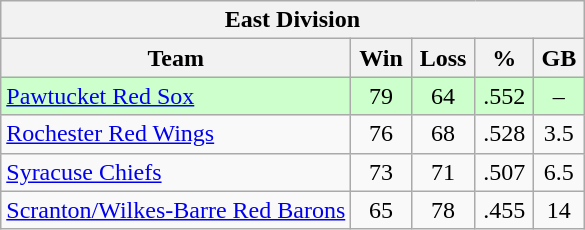<table class="wikitable">
<tr>
<th colspan="5">East Division</th>
</tr>
<tr>
<th width="60%">Team</th>
<th>Win</th>
<th>Loss</th>
<th>%</th>
<th>GB</th>
</tr>
<tr align=center bgcolor=ccffcc>
<td align=left><a href='#'>Pawtucket Red Sox</a></td>
<td>79</td>
<td>64</td>
<td>.552</td>
<td>–</td>
</tr>
<tr align=center>
<td align=left><a href='#'>Rochester Red Wings</a></td>
<td>76</td>
<td>68</td>
<td>.528</td>
<td>3.5</td>
</tr>
<tr align=center>
<td align=left><a href='#'>Syracuse Chiefs</a></td>
<td>73</td>
<td>71</td>
<td>.507</td>
<td>6.5</td>
</tr>
<tr align=center>
<td align=left><a href='#'>Scranton/Wilkes-Barre Red Barons</a></td>
<td>65</td>
<td>78</td>
<td>.455</td>
<td>14</td>
</tr>
</table>
